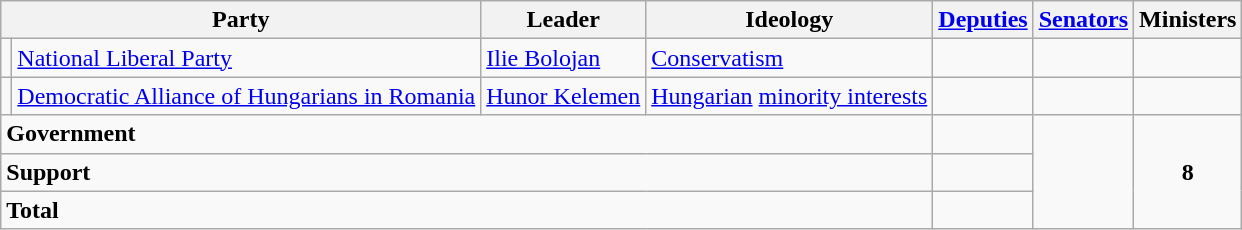<table class="wikitable" style="text-align:left">
<tr>
<th colspan="2">Party</th>
<th>Leader</th>
<th>Ideology</th>
<th><a href='#'>Deputies</a></th>
<th><a href='#'>Senators</a></th>
<th>Ministers</th>
</tr>
<tr>
<td></td>
<td><a href='#'>National Liberal Party</a></td>
<td><a href='#'>Ilie Bolojan</a></td>
<td><a href='#'>Conservatism</a></td>
<td></td>
<td></td>
<td></td>
</tr>
<tr>
<td></td>
<td><a href='#'>Democratic Alliance of Hungarians in Romania</a></td>
<td><a href='#'>Hunor Kelemen</a></td>
<td><a href='#'>Hungarian</a> <a href='#'>minority interests</a></td>
<td></td>
<td></td>
<td></td>
</tr>
<tr>
<td colspan=4><strong>Government</strong></td>
<td></td>
<td rowspan=3></td>
<td rowspan=3 align=center><strong>8</strong></td>
</tr>
<tr>
<td colspan=4><strong>Support</strong></td>
<td></td>
</tr>
<tr>
<td colspan=4><strong>Total</strong></td>
<td></td>
</tr>
</table>
